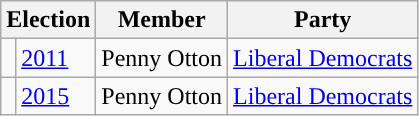<table class="wikitable">
<tr>
<th colspan="2">Election</th>
<th>Member</th>
<th>Party</th>
</tr>
<tr>
<td style="background-color: "></td>
<td><a href='#'>2011</a></td>
<td>Penny Otton</td>
<td><a href='#'>Liberal Democrats</a></td>
</tr>
<tr>
<td style="background-color: "></td>
<td><a href='#'>2015</a></td>
<td>Penny Otton</td>
<td><a href='#'>Liberal Democrats</a></td>
</tr>
</table>
